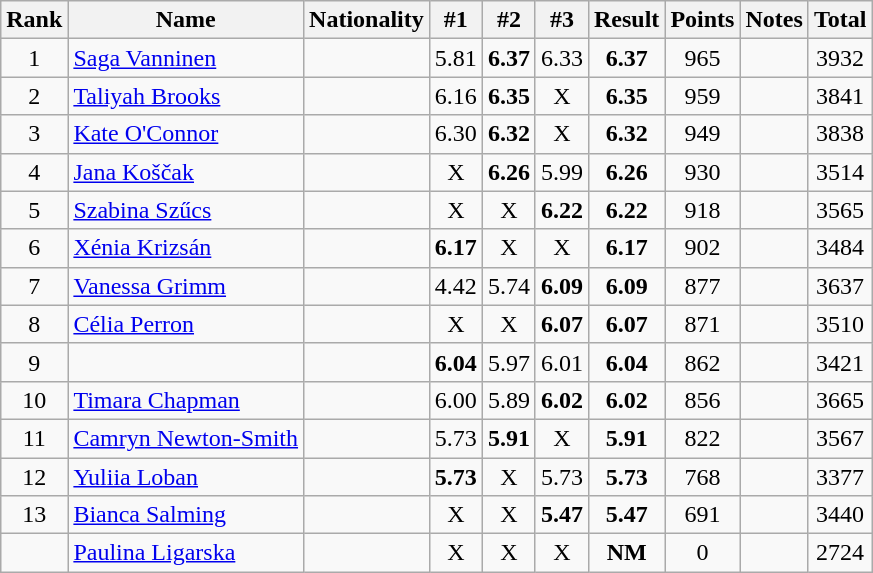<table class="wikitable sortable" style="text-align:center">
<tr>
<th>Rank</th>
<th>Name</th>
<th>Nationality</th>
<th>#1</th>
<th>#2</th>
<th>#3</th>
<th>Result</th>
<th>Points</th>
<th>Notes</th>
<th>Total</th>
</tr>
<tr>
<td>1</td>
<td align="left"><a href='#'>Saga Vanninen</a></td>
<td align=left></td>
<td>5.81</td>
<td><strong>6.37</strong></td>
<td>6.33</td>
<td><strong>6.37</strong></td>
<td>965</td>
<td></td>
<td>3932</td>
</tr>
<tr>
<td>2</td>
<td align="left"><a href='#'>Taliyah Brooks</a></td>
<td align=left></td>
<td>6.16</td>
<td><strong>6.35</strong></td>
<td>X</td>
<td><strong>6.35</strong></td>
<td>959</td>
<td></td>
<td>3841</td>
</tr>
<tr>
<td>3</td>
<td align="left"><a href='#'>Kate O'Connor</a></td>
<td align=left></td>
<td>6.30</td>
<td><strong>6.32</strong></td>
<td>X</td>
<td><strong>6.32</strong></td>
<td>949</td>
<td></td>
<td>3838</td>
</tr>
<tr>
<td>4</td>
<td align="left"><a href='#'>Jana Koščak</a></td>
<td align=left></td>
<td>X</td>
<td><strong>6.26</strong></td>
<td>5.99</td>
<td><strong>6.26</strong></td>
<td>930</td>
<td></td>
<td>3514</td>
</tr>
<tr>
<td>5</td>
<td align="left"><a href='#'>Szabina Szűcs</a></td>
<td align=left></td>
<td>X</td>
<td>X</td>
<td><strong>6.22</strong></td>
<td><strong>6.22</strong></td>
<td>918</td>
<td></td>
<td>3565</td>
</tr>
<tr>
<td>6</td>
<td align="left"><a href='#'>Xénia Krizsán</a></td>
<td align=left></td>
<td><strong>6.17</strong></td>
<td>X</td>
<td>X</td>
<td><strong>6.17</strong></td>
<td>902</td>
<td></td>
<td>3484</td>
</tr>
<tr>
<td>7</td>
<td align="left"><a href='#'>Vanessa Grimm</a></td>
<td align=left></td>
<td>4.42</td>
<td>5.74</td>
<td><strong>6.09</strong></td>
<td><strong>6.09</strong></td>
<td>877</td>
<td></td>
<td>3637</td>
</tr>
<tr>
<td>8</td>
<td align="left"><a href='#'>Célia Perron</a></td>
<td align=left></td>
<td>X</td>
<td>X</td>
<td><strong>6.07</strong></td>
<td><strong>6.07</strong></td>
<td>871</td>
<td></td>
<td>3510</td>
</tr>
<tr>
<td>9</td>
<td align="left"></td>
<td align=left></td>
<td><strong>6.04</strong></td>
<td>5.97</td>
<td>6.01</td>
<td><strong>6.04</strong></td>
<td>862</td>
<td></td>
<td>3421</td>
</tr>
<tr>
<td>10</td>
<td align="left"><a href='#'>Timara Chapman</a></td>
<td align=left></td>
<td>6.00</td>
<td>5.89</td>
<td><strong>6.02</strong></td>
<td><strong>6.02</strong></td>
<td>856</td>
<td></td>
<td>3665</td>
</tr>
<tr>
<td>11</td>
<td align="left"><a href='#'>Camryn Newton-Smith</a></td>
<td align=left></td>
<td>5.73</td>
<td><strong>5.91</strong></td>
<td>X</td>
<td><strong>5.91</strong></td>
<td>822</td>
<td></td>
<td>3567</td>
</tr>
<tr>
<td>12</td>
<td align="left"><a href='#'>Yuliia Loban</a></td>
<td align=left></td>
<td><strong>5.73</strong></td>
<td>X</td>
<td>5.73</td>
<td><strong>5.73</strong></td>
<td>768</td>
<td></td>
<td>3377</td>
</tr>
<tr>
<td>13</td>
<td align="left"><a href='#'>Bianca Salming</a></td>
<td align=left></td>
<td>X</td>
<td>X</td>
<td><strong>5.47</strong></td>
<td><strong>5.47</strong></td>
<td>691</td>
<td></td>
<td>3440</td>
</tr>
<tr>
<td></td>
<td align="left"><a href='#'>Paulina Ligarska</a></td>
<td align=left></td>
<td>X</td>
<td>X</td>
<td>X</td>
<td><strong>NM</strong></td>
<td>0</td>
<td></td>
<td>2724</td>
</tr>
</table>
